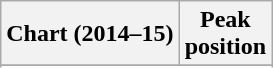<table class="wikitable plainrowheaders sortable" style="text-align:center">
<tr>
<th>Chart (2014–15)</th>
<th>Peak<br>position</th>
</tr>
<tr>
</tr>
<tr>
</tr>
<tr>
</tr>
<tr>
</tr>
<tr>
</tr>
<tr>
</tr>
</table>
